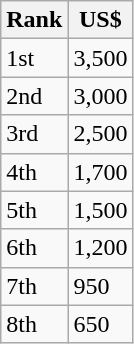<table class="wikitable">
<tr>
<th>Rank</th>
<th>US$</th>
</tr>
<tr>
<td>1st</td>
<td>3,500</td>
</tr>
<tr>
<td>2nd</td>
<td>3,000</td>
</tr>
<tr>
<td>3rd</td>
<td>2,500</td>
</tr>
<tr>
<td>4th</td>
<td>1,700</td>
</tr>
<tr>
<td>5th</td>
<td>1,500</td>
</tr>
<tr>
<td>6th</td>
<td>1,200</td>
</tr>
<tr>
<td>7th</td>
<td>950</td>
</tr>
<tr>
<td>8th</td>
<td>650</td>
</tr>
</table>
